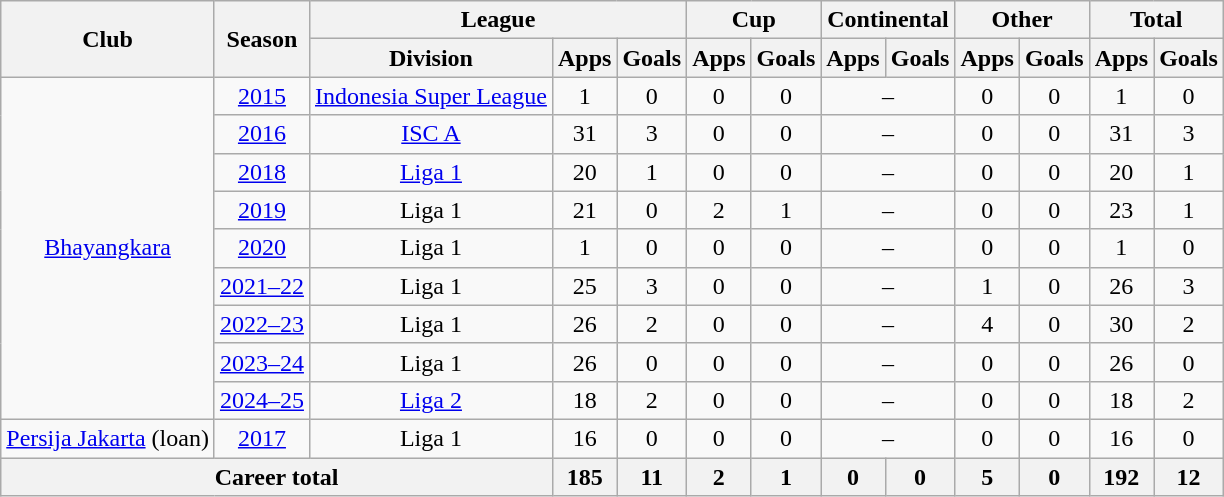<table class="wikitable" style="text-align:center">
<tr>
<th rowspan="2">Club</th>
<th rowspan="2">Season</th>
<th colspan="3">League</th>
<th colspan="2">Cup</th>
<th colspan="2">Continental</th>
<th colspan="2">Other</th>
<th colspan="2">Total</th>
</tr>
<tr>
<th>Division</th>
<th>Apps</th>
<th>Goals</th>
<th>Apps</th>
<th>Goals</th>
<th>Apps</th>
<th>Goals</th>
<th>Apps</th>
<th>Goals</th>
<th>Apps</th>
<th>Goals</th>
</tr>
<tr>
<td rowspan="9" valign="center"><a href='#'>Bhayangkara</a></td>
<td><a href='#'>2015</a></td>
<td><a href='#'>Indonesia Super League</a></td>
<td>1</td>
<td>0</td>
<td>0</td>
<td>0</td>
<td colspan="2">–</td>
<td>0</td>
<td>0</td>
<td>1</td>
<td>0</td>
</tr>
<tr>
<td><a href='#'>2016</a></td>
<td><a href='#'>ISC A</a></td>
<td>31</td>
<td>3</td>
<td>0</td>
<td>0</td>
<td colspan="2">–</td>
<td>0</td>
<td>0</td>
<td>31</td>
<td>3</td>
</tr>
<tr>
<td><a href='#'>2018</a></td>
<td rowspan="1" valign="center"><a href='#'>Liga 1</a></td>
<td>20</td>
<td>1</td>
<td>0</td>
<td>0</td>
<td colspan="2">–</td>
<td>0</td>
<td>0</td>
<td>20</td>
<td>1</td>
</tr>
<tr>
<td><a href='#'>2019</a></td>
<td rowspan="1" valign="center">Liga 1</td>
<td>21</td>
<td>0</td>
<td>2</td>
<td>1</td>
<td colspan="2">–</td>
<td>0</td>
<td>0</td>
<td>23</td>
<td>1</td>
</tr>
<tr>
<td><a href='#'>2020</a></td>
<td rowspan="1" valign="center">Liga 1</td>
<td>1</td>
<td>0</td>
<td>0</td>
<td>0</td>
<td colspan="2">–</td>
<td>0</td>
<td>0</td>
<td>1</td>
<td>0</td>
</tr>
<tr>
<td><a href='#'>2021–22</a></td>
<td rowspan="1" valign="center">Liga 1</td>
<td>25</td>
<td>3</td>
<td>0</td>
<td>0</td>
<td colspan="2">–</td>
<td>1</td>
<td>0</td>
<td>26</td>
<td>3</td>
</tr>
<tr>
<td><a href='#'>2022–23</a></td>
<td rowspan="1" valign="center">Liga 1</td>
<td>26</td>
<td>2</td>
<td>0</td>
<td>0</td>
<td colspan=2>–</td>
<td>4</td>
<td>0</td>
<td>30</td>
<td>2</td>
</tr>
<tr>
<td><a href='#'>2023–24</a></td>
<td>Liga 1</td>
<td>26</td>
<td>0</td>
<td>0</td>
<td>0</td>
<td colspan="2">–</td>
<td>0</td>
<td>0</td>
<td>26</td>
<td>0</td>
</tr>
<tr>
<td><a href='#'>2024–25</a></td>
<td><a href='#'>Liga 2</a></td>
<td>18</td>
<td>2</td>
<td>0</td>
<td>0</td>
<td colspan="2">–</td>
<td>0</td>
<td>0</td>
<td>18</td>
<td>2</td>
</tr>
<tr>
<td rowspan="1" valign="center"><a href='#'>Persija Jakarta</a> (loan)</td>
<td><a href='#'>2017</a></td>
<td rowspan="1" valign="center">Liga 1</td>
<td>16</td>
<td>0</td>
<td>0</td>
<td>0</td>
<td colspan="2">–</td>
<td>0</td>
<td>0</td>
<td>16</td>
<td>0</td>
</tr>
<tr>
<th colspan="3">Career total</th>
<th>185</th>
<th>11</th>
<th>2</th>
<th>1</th>
<th>0</th>
<th>0</th>
<th>5</th>
<th>0</th>
<th>192</th>
<th>12</th>
</tr>
</table>
